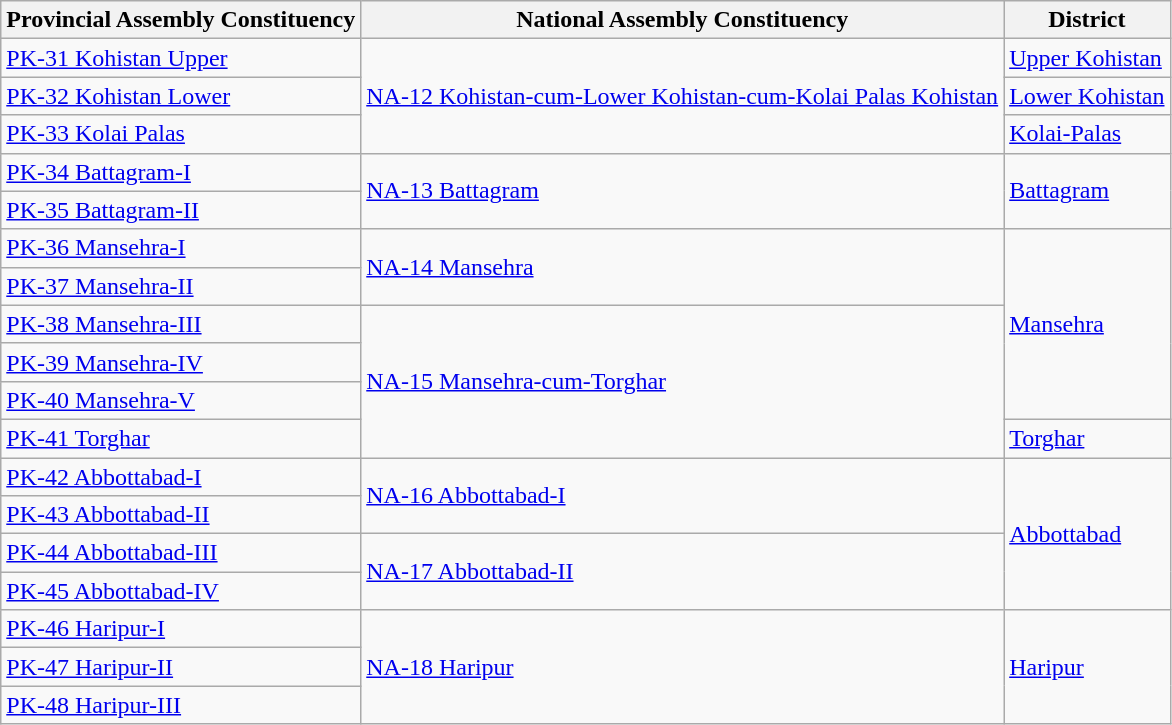<table class="wikitable sortable static-row-numbers static-row-header-hash">
<tr>
<th>Provincial Assembly Constituency</th>
<th>National Assembly Constituency</th>
<th>District</th>
</tr>
<tr>
<td><a href='#'>PK-31 Kohistan Upper</a></td>
<td rowspan="3"><a href='#'>NA-12 Kohistan-cum-Lower Kohistan-cum-Kolai Palas Kohistan</a></td>
<td><a href='#'>Upper Kohistan</a></td>
</tr>
<tr>
<td><a href='#'>PK-32 Kohistan Lower</a></td>
<td><a href='#'>Lower Kohistan</a></td>
</tr>
<tr>
<td><a href='#'>PK-33 Kolai Palas</a></td>
<td><a href='#'>Kolai-Palas</a></td>
</tr>
<tr>
<td><a href='#'>PK-34 Battagram-I</a></td>
<td rowspan="2"><a href='#'>NA-13 Battagram</a></td>
<td rowspan="2"><a href='#'>Battagram</a></td>
</tr>
<tr>
<td><a href='#'>PK-35 Battagram-II</a></td>
</tr>
<tr>
<td><a href='#'>PK-36 Mansehra-I</a></td>
<td rowspan="2"><a href='#'>NA-14 Mansehra</a></td>
<td rowspan="5"><a href='#'>Mansehra</a></td>
</tr>
<tr>
<td><a href='#'>PK-37 Mansehra-II</a></td>
</tr>
<tr>
<td><a href='#'>PK-38 Mansehra-III</a></td>
<td rowspan="4"><a href='#'>NA-15 Mansehra-cum-Torghar</a></td>
</tr>
<tr>
<td><a href='#'>PK-39 Mansehra-IV</a></td>
</tr>
<tr>
<td><a href='#'>PK-40 Mansehra-V</a></td>
</tr>
<tr>
<td><a href='#'>PK-41 Torghar</a></td>
<td><a href='#'>Torghar</a></td>
</tr>
<tr>
<td><a href='#'>PK-42 Abbottabad-I</a></td>
<td rowspan="2"><a href='#'>NA-16 Abbottabad-I</a></td>
<td rowspan="4"><a href='#'>Abbottabad</a></td>
</tr>
<tr>
<td><a href='#'>PK-43 Abbottabad-II</a></td>
</tr>
<tr>
<td><a href='#'>PK-44 Abbottabad-III</a></td>
<td rowspan="2"><a href='#'>NA-17 Abbottabad-II</a></td>
</tr>
<tr>
<td><a href='#'>PK-45 Abbottabad-IV</a></td>
</tr>
<tr>
<td><a href='#'>PK-46 Haripur-I</a></td>
<td rowspan="3"><a href='#'>NA-18 Haripur</a></td>
<td rowspan="3"><a href='#'>Haripur</a></td>
</tr>
<tr>
<td><a href='#'>PK-47 Haripur-II</a></td>
</tr>
<tr>
<td><a href='#'>PK-48 Haripur-III</a></td>
</tr>
</table>
